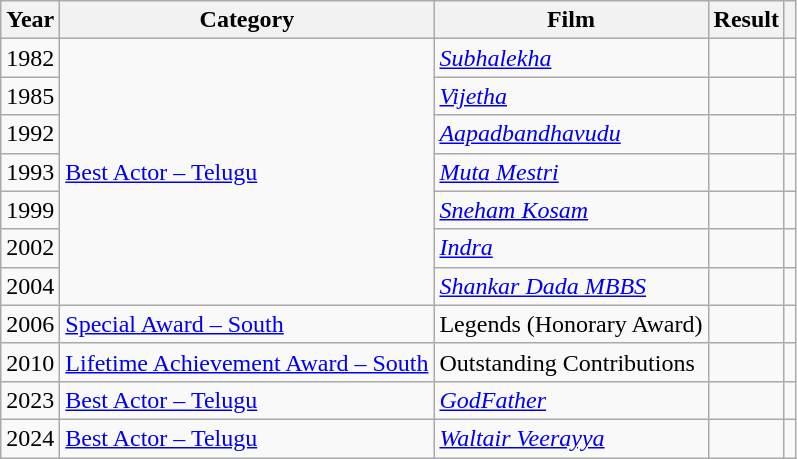<table class="wikitable">
<tr>
<th>Year</th>
<th>Category</th>
<th>Film</th>
<th>Result</th>
<th></th>
</tr>
<tr>
<td>1982</td>
<td rowspan="7"><a href='#'>Best Actor – Telugu</a></td>
<td><em><a href='#'>Subhalekha</a></em></td>
<td></td>
<td></td>
</tr>
<tr>
<td>1985</td>
<td><em><a href='#'>Vijetha</a></em></td>
<td></td>
<td></td>
</tr>
<tr>
<td>1992</td>
<td><em><a href='#'>Aapadbandhavudu</a></em></td>
<td></td>
<td></td>
</tr>
<tr>
<td>1993</td>
<td><em><a href='#'>Muta Mestri</a></em></td>
<td></td>
<td></td>
</tr>
<tr>
<td>1999</td>
<td><em><a href='#'>Sneham Kosam</a></em></td>
<td></td>
<td></td>
</tr>
<tr>
<td>2002</td>
<td><em><a href='#'>Indra</a></em></td>
<td></td>
<td></td>
</tr>
<tr>
<td>2004</td>
<td><em><a href='#'>Shankar Dada MBBS</a></em></td>
<td></td>
<td></td>
</tr>
<tr>
<td>2006</td>
<td><a href='#'>Special Award – South</a></td>
<td>Legends (Honorary Award)</td>
<td></td>
<td></td>
</tr>
<tr>
<td>2010</td>
<td><a href='#'>Lifetime Achievement Award – South</a></td>
<td>Outstanding Contributions</td>
<td></td>
<td></td>
</tr>
<tr>
<td>2023</td>
<td><a href='#'>Best Actor – Telugu</a></td>
<td><em><a href='#'>GodFather</a></em></td>
<td></td>
<td></td>
</tr>
<tr>
<td>2024</td>
<td><a href='#'>Best Actor – Telugu</a></td>
<td><em><a href='#'>Waltair Veerayya</a></em></td>
<td></td>
<td></td>
</tr>
</table>
